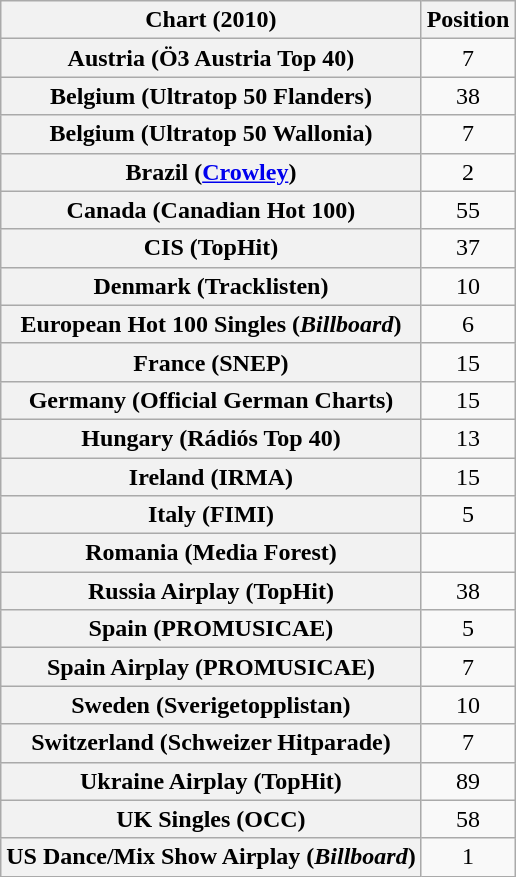<table class="wikitable sortable plainrowheaders" style="text-align:center">
<tr>
<th scope="col">Chart (2010)</th>
<th scope="col">Position</th>
</tr>
<tr>
<th scope="row">Austria (Ö3 Austria Top 40)</th>
<td>7</td>
</tr>
<tr>
<th scope="row">Belgium (Ultratop 50 Flanders)</th>
<td>38</td>
</tr>
<tr>
<th scope="row">Belgium (Ultratop 50 Wallonia)</th>
<td>7</td>
</tr>
<tr>
<th scope="row">Brazil (<a href='#'>Crowley</a>)</th>
<td>2</td>
</tr>
<tr>
<th scope="row">Canada (Canadian Hot 100)</th>
<td>55</td>
</tr>
<tr>
<th scope="row">CIS (TopHit)</th>
<td>37</td>
</tr>
<tr>
<th scope="row">Denmark (Tracklisten)</th>
<td>10</td>
</tr>
<tr>
<th scope="row">European Hot 100 Singles (<em>Billboard</em>)</th>
<td>6</td>
</tr>
<tr>
<th scope="row">France (SNEP)</th>
<td>15</td>
</tr>
<tr>
<th scope="row">Germany (Official German Charts)</th>
<td>15</td>
</tr>
<tr>
<th scope="row">Hungary (Rádiós Top 40)</th>
<td>13</td>
</tr>
<tr>
<th scope="row">Ireland (IRMA)</th>
<td>15</td>
</tr>
<tr>
<th scope="row">Italy (FIMI)</th>
<td>5</td>
</tr>
<tr>
<th scope="row">Romania (Media Forest)</th>
<td></td>
</tr>
<tr>
<th scope="row">Russia Airplay (TopHit)</th>
<td>38</td>
</tr>
<tr>
<th scope="row">Spain (PROMUSICAE)</th>
<td>5</td>
</tr>
<tr>
<th scope="row">Spain Airplay (PROMUSICAE)</th>
<td>7</td>
</tr>
<tr>
<th scope="row">Sweden (Sverigetopplistan)</th>
<td>10</td>
</tr>
<tr>
<th scope="row">Switzerland (Schweizer Hitparade)</th>
<td>7</td>
</tr>
<tr>
<th scope="row">Ukraine Airplay (TopHit)</th>
<td>89</td>
</tr>
<tr>
<th scope="row">UK Singles (OCC)</th>
<td>58</td>
</tr>
<tr>
<th scope="row">US Dance/Mix Show Airplay (<em>Billboard</em>)</th>
<td>1</td>
</tr>
</table>
